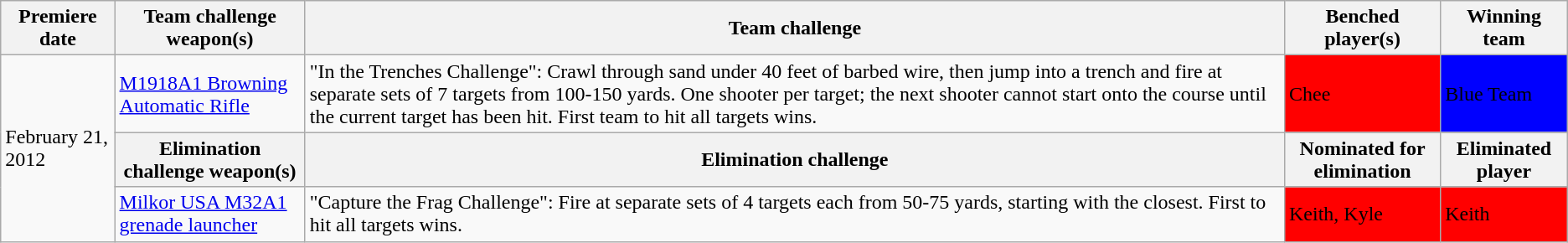<table class="wikitable">
<tr>
<th>Premiere date</th>
<th>Team challenge weapon(s)</th>
<th>Team challenge</th>
<th>Benched player(s)</th>
<th>Winning team</th>
</tr>
<tr>
<td rowspan="3">February 21, 2012</td>
<td><a href='#'>M1918A1 Browning Automatic Rifle</a></td>
<td>"In the Trenches Challenge": Crawl through sand under 40 feet of barbed wire, then jump into a trench and fire at separate sets of 7 targets from 100-150 yards. One shooter per target; the next shooter cannot start onto the course until the current target has been hit. First team to hit all targets wins.</td>
<td bgcolor="red"><span>Chee</span></td>
<td bgcolor="blue"><span>Blue Team</span></td>
</tr>
<tr>
<th>Elimination challenge weapon(s)</th>
<th>Elimination challenge</th>
<th>Nominated for elimination</th>
<th>Eliminated player</th>
</tr>
<tr>
<td><a href='#'>Milkor USA M32A1 grenade launcher</a></td>
<td>"Capture the Frag Challenge": Fire at separate sets of 4 targets each from 50-75 yards, starting with the closest. First to hit all targets wins.</td>
<td bgcolor="red"><span>Keith, Kyle</span></td>
<td bgcolor="red"><span>Keith</span></td>
</tr>
</table>
